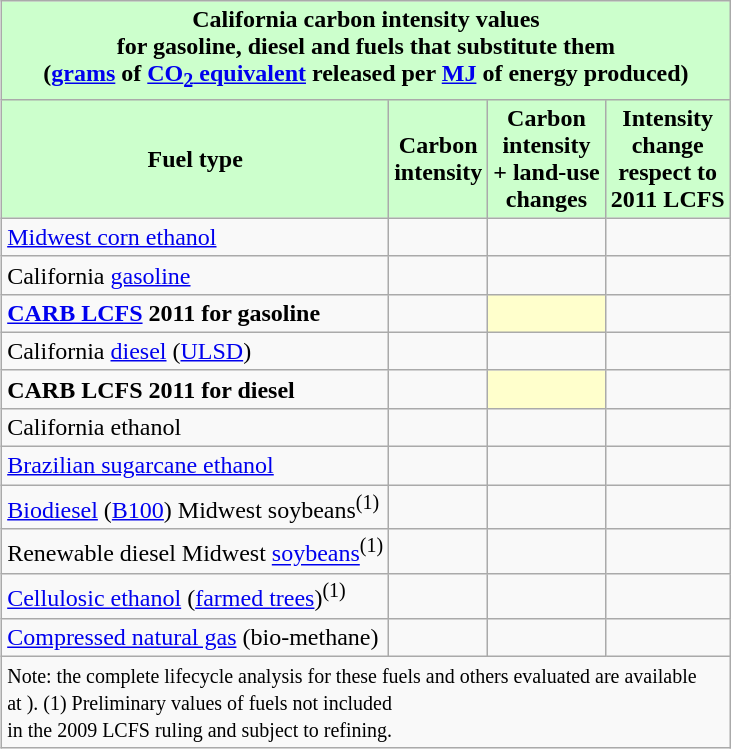<table class="wikitable" style="float: right; margin-left: 10px">
<tr>
<th colspan="4" align=center style="background-color: #ccffcc;">California carbon intensity values <br>for gasoline, diesel and fuels that substitute them<br> (<a href='#'>grams</a> of <a href='#'>CO<sub>2</sub> equivalent</a> released per <a href='#'>MJ</a> of energy produced)</th>
</tr>
<tr>
<th style="background-color: #ccffcc;">Fuel type</th>
<th style="background-color: #ccffcc;">Carbon<br>intensity</th>
<th style="background-color: #ccffcc;">Carbon<br> intensity <br> + land-use<br>changes</th>
<th style="background-color: #ccffcc;">Intensity<br>change<br>respect to<br> 2011 LCFS</th>
</tr>
<tr>
<td><a href='#'>Midwest corn ethanol</a></td>
<td></td>
<td></td>
<td></td>
</tr>
<tr>
<td>California <a href='#'>gasoline</a></td>
<td></td>
<td></td>
<td></td>
</tr>
<tr>
<td><strong><a href='#'>CARB LCFS</a> 2011 for gasoline</strong></td>
<td></td>
<td bgcolor="#ffffcc"></td>
<td></td>
</tr>
<tr>
<td>California <a href='#'>diesel</a> (<a href='#'>ULSD</a>)</td>
<td></td>
<td></td>
<td></td>
</tr>
<tr>
<td><strong>CARB LCFS 2011 for diesel</strong></td>
<td></td>
<td bgcolor="#ffffcc"></td>
<td></td>
</tr>
<tr>
<td>California ethanol</td>
<td></td>
<td></td>
<td></td>
</tr>
<tr>
<td><a href='#'>Brazilian sugarcane ethanol</a></td>
<td></td>
<td></td>
<td></td>
</tr>
<tr>
<td><a href='#'>Biodiesel</a> (<a href='#'>B100</a>) Midwest soybeans<sup>(1)</sup></td>
<td></td>
<td></td>
<td></td>
</tr>
<tr>
<td>Renewable diesel Midwest <a href='#'>soybeans</a><sup>(1)</sup></td>
<td></td>
<td></td>
<td></td>
</tr>
<tr>
<td><a href='#'>Cellulosic ethanol</a> (<a href='#'>farmed trees</a>)<sup>(1)</sup></td>
<td></td>
<td></td>
<td></td>
</tr>
<tr>
<td><a href='#'>Compressed natural gas</a> (bio-methane)</td>
<td></td>
<td></td>
<td></td>
</tr>
<tr>
<td colspan="4"><small>Note: the complete lifecycle analysis for these fuels and others evaluated are available <br>at ). (1) Preliminary values of fuels not included <br>in the 2009 LCFS ruling and subject to refining.</small></td>
</tr>
</table>
